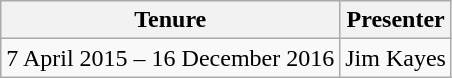<table class=wikitable>
<tr>
<th>Tenure</th>
<th>Presenter</th>
</tr>
<tr>
<td>7 April 2015 – 16 December 2016</td>
<td>Jim Kayes</td>
</tr>
</table>
